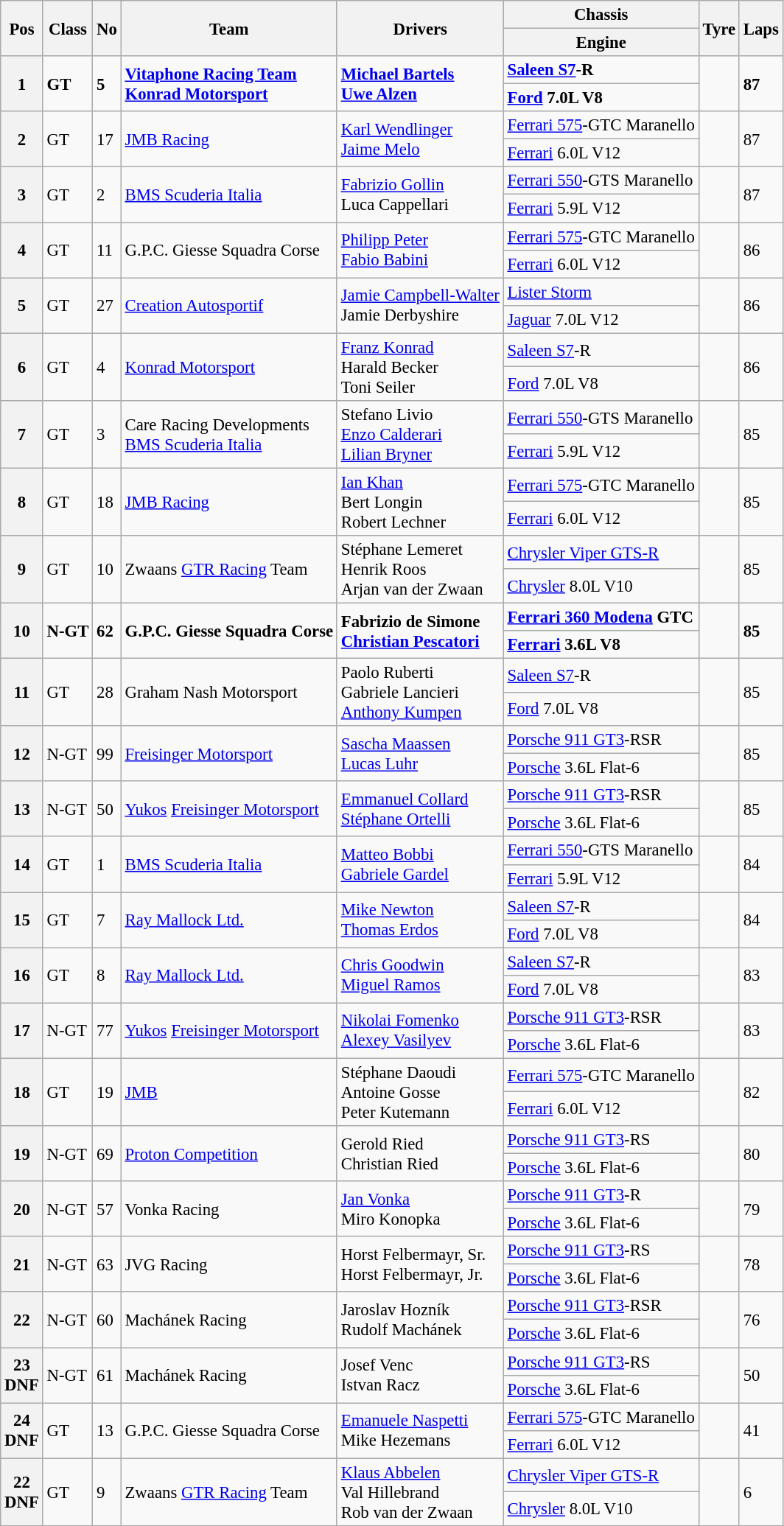<table class="wikitable" style="font-size: 95%;">
<tr>
<th rowspan=2>Pos</th>
<th rowspan=2>Class</th>
<th rowspan=2>No</th>
<th rowspan=2>Team</th>
<th rowspan=2>Drivers</th>
<th>Chassis</th>
<th rowspan=2>Tyre</th>
<th rowspan=2>Laps</th>
</tr>
<tr>
<th>Engine</th>
</tr>
<tr style="font-weight:bold">
<th rowspan=2>1</th>
<td rowspan=2>GT</td>
<td rowspan=2>5</td>
<td rowspan=2> <a href='#'>Vitaphone Racing Team</a><br> <a href='#'>Konrad Motorsport</a></td>
<td rowspan=2> <a href='#'>Michael Bartels</a><br> <a href='#'>Uwe Alzen</a></td>
<td><a href='#'>Saleen S7</a>-R</td>
<td rowspan=2></td>
<td rowspan=2>87</td>
</tr>
<tr style="font-weight:bold">
<td><a href='#'>Ford</a> 7.0L V8</td>
</tr>
<tr>
<th rowspan=2>2</th>
<td rowspan=2>GT</td>
<td rowspan=2>17</td>
<td rowspan=2> <a href='#'>JMB Racing</a></td>
<td rowspan=2> <a href='#'>Karl Wendlinger</a><br> <a href='#'>Jaime Melo</a></td>
<td><a href='#'>Ferrari 575</a>-GTC Maranello</td>
<td rowspan=2></td>
<td rowspan=2>87</td>
</tr>
<tr>
<td><a href='#'>Ferrari</a> 6.0L V12</td>
</tr>
<tr>
<th rowspan=2>3</th>
<td rowspan=2>GT</td>
<td rowspan=2>2</td>
<td rowspan=2> <a href='#'>BMS Scuderia Italia</a></td>
<td rowspan=2> <a href='#'>Fabrizio Gollin</a><br> Luca Cappellari</td>
<td><a href='#'>Ferrari 550</a>-GTS Maranello</td>
<td rowspan=2></td>
<td rowspan=2>87</td>
</tr>
<tr>
<td><a href='#'>Ferrari</a> 5.9L V12</td>
</tr>
<tr>
<th rowspan=2>4</th>
<td rowspan=2>GT</td>
<td rowspan=2>11</td>
<td rowspan=2> G.P.C. Giesse Squadra Corse</td>
<td rowspan=2> <a href='#'>Philipp Peter</a><br> <a href='#'>Fabio Babini</a></td>
<td><a href='#'>Ferrari 575</a>-GTC Maranello</td>
<td rowspan=2></td>
<td rowspan=2>86</td>
</tr>
<tr>
<td><a href='#'>Ferrari</a> 6.0L V12</td>
</tr>
<tr>
<th rowspan=2>5</th>
<td rowspan=2>GT</td>
<td rowspan=2>27</td>
<td rowspan=2> <a href='#'>Creation Autosportif</a></td>
<td rowspan=2> <a href='#'>Jamie Campbell-Walter</a><br> Jamie Derbyshire</td>
<td><a href='#'>Lister Storm</a></td>
<td rowspan=2></td>
<td rowspan=2>86</td>
</tr>
<tr>
<td><a href='#'>Jaguar</a> 7.0L V12</td>
</tr>
<tr>
<th rowspan=2>6</th>
<td rowspan=2>GT</td>
<td rowspan=2>4</td>
<td rowspan=2> <a href='#'>Konrad Motorsport</a></td>
<td rowspan=2> <a href='#'>Franz Konrad</a><br> Harald Becker<br> Toni Seiler</td>
<td><a href='#'>Saleen S7</a>-R</td>
<td rowspan=2></td>
<td rowspan=2>86</td>
</tr>
<tr>
<td><a href='#'>Ford</a> 7.0L V8</td>
</tr>
<tr>
<th rowspan=2>7</th>
<td rowspan=2>GT</td>
<td rowspan=2>3</td>
<td rowspan=2> Care Racing Developments<br> <a href='#'>BMS Scuderia Italia</a></td>
<td rowspan=2> Stefano Livio<br> <a href='#'>Enzo Calderari</a><br> <a href='#'>Lilian Bryner</a></td>
<td><a href='#'>Ferrari 550</a>-GTS Maranello</td>
<td rowspan=2></td>
<td rowspan=2>85</td>
</tr>
<tr>
<td><a href='#'>Ferrari</a> 5.9L V12</td>
</tr>
<tr>
<th rowspan=2>8</th>
<td rowspan=2>GT</td>
<td rowspan=2>18</td>
<td rowspan=2> <a href='#'>JMB Racing</a></td>
<td rowspan=2> <a href='#'>Ian Khan</a><br> Bert Longin<br> Robert Lechner</td>
<td><a href='#'>Ferrari 575</a>-GTC Maranello</td>
<td rowspan=2></td>
<td rowspan=2>85</td>
</tr>
<tr>
<td><a href='#'>Ferrari</a> 6.0L V12</td>
</tr>
<tr>
<th rowspan=2>9</th>
<td rowspan=2>GT</td>
<td rowspan=2>10</td>
<td rowspan=2> Zwaans <a href='#'>GTR Racing</a> Team</td>
<td rowspan=2> Stéphane Lemeret<br> Henrik Roos<br> Arjan van der Zwaan</td>
<td><a href='#'>Chrysler Viper GTS-R</a></td>
<td rowspan=2></td>
<td rowspan=2>85</td>
</tr>
<tr>
<td><a href='#'>Chrysler</a> 8.0L V10</td>
</tr>
<tr style="font-weight:bold">
<th rowspan=2>10</th>
<td rowspan=2>N-GT</td>
<td rowspan=2>62</td>
<td rowspan=2> G.P.C. Giesse Squadra Corse</td>
<td rowspan=2> Fabrizio de Simone<br> <a href='#'>Christian Pescatori</a></td>
<td><a href='#'>Ferrari 360 Modena</a> GTC</td>
<td rowspan=2></td>
<td rowspan=2>85</td>
</tr>
<tr style="font-weight:bold">
<td><a href='#'>Ferrari</a> 3.6L V8</td>
</tr>
<tr>
<th rowspan=2>11</th>
<td rowspan=2>GT</td>
<td rowspan=2>28</td>
<td rowspan=2> Graham Nash Motorsport</td>
<td rowspan=2> Paolo Ruberti<br> Gabriele Lancieri<br> <a href='#'>Anthony Kumpen</a></td>
<td><a href='#'>Saleen S7</a>-R</td>
<td rowspan=2></td>
<td rowspan=2>85</td>
</tr>
<tr>
<td><a href='#'>Ford</a> 7.0L V8</td>
</tr>
<tr>
<th rowspan=2>12</th>
<td rowspan=2>N-GT</td>
<td rowspan=2>99</td>
<td rowspan=2> <a href='#'>Freisinger Motorsport</a></td>
<td rowspan=2> <a href='#'>Sascha Maassen</a><br> <a href='#'>Lucas Luhr</a></td>
<td><a href='#'>Porsche 911 GT3</a>-RSR</td>
<td rowspan=2></td>
<td rowspan=2>85</td>
</tr>
<tr>
<td><a href='#'>Porsche</a> 3.6L Flat-6</td>
</tr>
<tr>
<th rowspan=2>13</th>
<td rowspan=2>N-GT</td>
<td rowspan=2>50</td>
<td rowspan=2> <a href='#'>Yukos</a> <a href='#'>Freisinger Motorsport</a></td>
<td rowspan=2> <a href='#'>Emmanuel Collard</a><br> <a href='#'>Stéphane Ortelli</a></td>
<td><a href='#'>Porsche 911 GT3</a>-RSR</td>
<td rowspan=2></td>
<td rowspan=2>85</td>
</tr>
<tr>
<td><a href='#'>Porsche</a> 3.6L Flat-6</td>
</tr>
<tr>
<th rowspan=2>14</th>
<td rowspan=2>GT</td>
<td rowspan=2>1</td>
<td rowspan=2> <a href='#'>BMS Scuderia Italia</a></td>
<td rowspan=2> <a href='#'>Matteo Bobbi</a><br> <a href='#'>Gabriele Gardel</a></td>
<td><a href='#'>Ferrari 550</a>-GTS Maranello</td>
<td rowspan=2></td>
<td rowspan=2>84</td>
</tr>
<tr>
<td><a href='#'>Ferrari</a> 5.9L V12</td>
</tr>
<tr>
<th rowspan=2>15</th>
<td rowspan=2>GT</td>
<td rowspan=2>7</td>
<td rowspan=2> <a href='#'>Ray Mallock Ltd.</a></td>
<td rowspan=2> <a href='#'>Mike Newton</a><br> <a href='#'>Thomas Erdos</a></td>
<td><a href='#'>Saleen S7</a>-R</td>
<td rowspan=2></td>
<td rowspan=2>84</td>
</tr>
<tr>
<td><a href='#'>Ford</a> 7.0L V8</td>
</tr>
<tr>
<th rowspan=2>16</th>
<td rowspan=2>GT</td>
<td rowspan=2>8</td>
<td rowspan=2> <a href='#'>Ray Mallock Ltd.</a></td>
<td rowspan=2> <a href='#'>Chris Goodwin</a><br> <a href='#'>Miguel Ramos</a></td>
<td><a href='#'>Saleen S7</a>-R</td>
<td rowspan=2></td>
<td rowspan=2>83</td>
</tr>
<tr>
<td><a href='#'>Ford</a> 7.0L V8</td>
</tr>
<tr>
<th rowspan=2>17</th>
<td rowspan=2>N-GT</td>
<td rowspan=2>77</td>
<td rowspan=2> <a href='#'>Yukos</a> <a href='#'>Freisinger Motorsport</a></td>
<td rowspan=2> <a href='#'>Nikolai Fomenko</a><br> <a href='#'>Alexey Vasilyev</a></td>
<td><a href='#'>Porsche 911 GT3</a>-RSR</td>
<td rowspan=2></td>
<td rowspan=2>83</td>
</tr>
<tr>
<td><a href='#'>Porsche</a> 3.6L Flat-6</td>
</tr>
<tr>
<th rowspan=2>18</th>
<td rowspan=2>GT</td>
<td rowspan=2>19</td>
<td rowspan=2> <a href='#'>JMB</a></td>
<td rowspan=2> Stéphane Daoudi<br> Antoine Gosse<br> Peter Kutemann</td>
<td><a href='#'>Ferrari 575</a>-GTC Maranello</td>
<td rowspan=2></td>
<td rowspan=2>82</td>
</tr>
<tr>
<td><a href='#'>Ferrari</a> 6.0L V12</td>
</tr>
<tr>
<th rowspan=2>19</th>
<td rowspan=2>N-GT</td>
<td rowspan=2>69</td>
<td rowspan=2> <a href='#'>Proton Competition</a></td>
<td rowspan=2> Gerold Ried<br> Christian Ried</td>
<td><a href='#'>Porsche 911 GT3</a>-RS</td>
<td rowspan=2></td>
<td rowspan=2>80</td>
</tr>
<tr>
<td><a href='#'>Porsche</a> 3.6L Flat-6</td>
</tr>
<tr>
<th rowspan=2>20</th>
<td rowspan=2>N-GT</td>
<td rowspan=2>57</td>
<td rowspan=2> Vonka Racing</td>
<td rowspan=2> <a href='#'>Jan Vonka</a><br> Miro Konopka</td>
<td><a href='#'>Porsche 911 GT3</a>-R</td>
<td rowspan=2></td>
<td rowspan=2>79</td>
</tr>
<tr>
<td><a href='#'>Porsche</a> 3.6L Flat-6</td>
</tr>
<tr>
<th rowspan=2>21</th>
<td rowspan=2>N-GT</td>
<td rowspan=2>63</td>
<td rowspan=2> JVG Racing</td>
<td rowspan=2> Horst Felbermayr, Sr.<br> Horst Felbermayr, Jr.</td>
<td><a href='#'>Porsche 911 GT3</a>-RS</td>
<td rowspan=2></td>
<td rowspan=2>78</td>
</tr>
<tr>
<td><a href='#'>Porsche</a> 3.6L Flat-6</td>
</tr>
<tr>
<th rowspan=2>22</th>
<td rowspan=2>N-GT</td>
<td rowspan=2>60</td>
<td rowspan=2> Machánek Racing</td>
<td rowspan=2> Jaroslav Hozník<br> Rudolf Machánek</td>
<td><a href='#'>Porsche 911 GT3</a>-RSR</td>
<td rowspan=2></td>
<td rowspan=2>76</td>
</tr>
<tr>
<td><a href='#'>Porsche</a> 3.6L Flat-6</td>
</tr>
<tr>
<th rowspan=2>23<br>DNF</th>
<td rowspan=2>N-GT</td>
<td rowspan=2>61</td>
<td rowspan=2> Machánek Racing</td>
<td rowspan=2> Josef Venc<br> Istvan Racz</td>
<td><a href='#'>Porsche 911 GT3</a>-RS</td>
<td rowspan=2></td>
<td rowspan=2>50</td>
</tr>
<tr>
<td><a href='#'>Porsche</a> 3.6L Flat-6</td>
</tr>
<tr>
<th rowspan=2>24<br>DNF</th>
<td rowspan=2>GT</td>
<td rowspan=2>13</td>
<td rowspan=2> G.P.C. Giesse Squadra Corse</td>
<td rowspan=2> <a href='#'>Emanuele Naspetti</a><br> Mike Hezemans</td>
<td><a href='#'>Ferrari 575</a>-GTC Maranello</td>
<td rowspan=2></td>
<td rowspan=2>41</td>
</tr>
<tr>
<td><a href='#'>Ferrari</a> 6.0L V12</td>
</tr>
<tr>
<th rowspan=2>22<br>DNF</th>
<td rowspan=2>GT</td>
<td rowspan=2>9</td>
<td rowspan=2> Zwaans <a href='#'>GTR Racing</a> Team</td>
<td rowspan=2> <a href='#'>Klaus Abbelen</a><br> Val Hillebrand<br> Rob van der Zwaan</td>
<td><a href='#'>Chrysler Viper GTS-R</a></td>
<td rowspan=2></td>
<td rowspan=2>6</td>
</tr>
<tr>
<td><a href='#'>Chrysler</a> 8.0L V10</td>
</tr>
</table>
